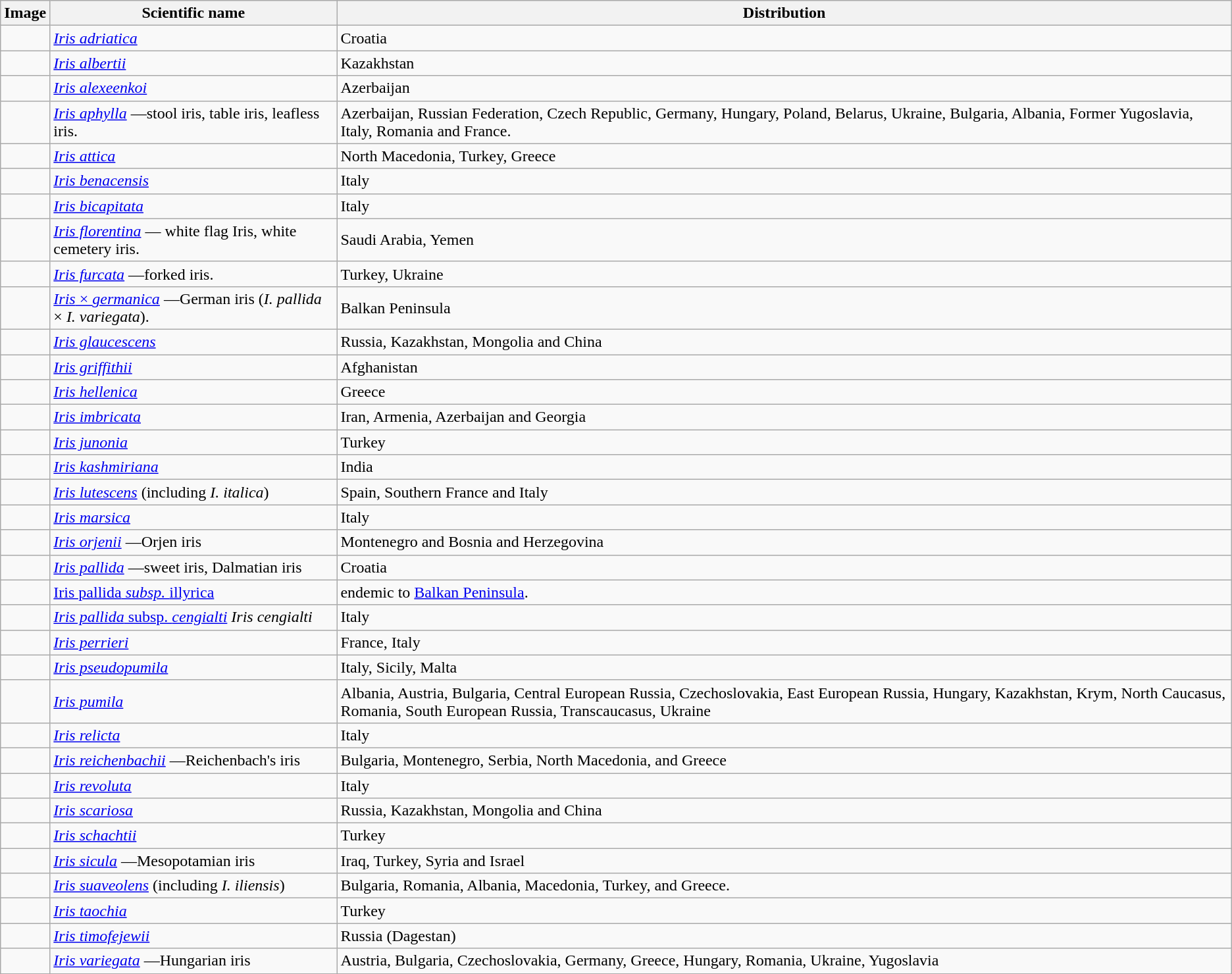<table class="wikitable">
<tr>
<th>Image</th>
<th>Scientific name</th>
<th>Distribution</th>
</tr>
<tr>
<td></td>
<td><em><a href='#'>Iris adriatica</a></em> </td>
<td>Croatia</td>
</tr>
<tr>
<td></td>
<td><em><a href='#'>Iris albertii</a></em> </td>
<td>Kazakhstan</td>
</tr>
<tr>
<td></td>
<td><em><a href='#'>Iris alexeenkoi</a></em> </td>
<td>Azerbaijan</td>
</tr>
<tr>
<td></td>
<td><em><a href='#'>Iris aphylla</a></em> —stool iris, table iris, leafless iris.</td>
<td>Azerbaijan, Russian Federation, Czech Republic, Germany, Hungary, Poland, Belarus, Ukraine, Bulgaria, Albania, Former Yugoslavia, Italy, Romania and France.</td>
</tr>
<tr>
<td></td>
<td><em><a href='#'>Iris attica</a></em> </td>
<td>North Macedonia, Turkey, Greece</td>
</tr>
<tr>
<td></td>
<td><em><a href='#'>Iris benacensis</a></em> </td>
<td>Italy</td>
</tr>
<tr>
<td></td>
<td><em><a href='#'>Iris bicapitata</a></em> </td>
<td>Italy</td>
</tr>
<tr>
<td></td>
<td><em><a href='#'>Iris florentina</a></em>  — white flag Iris, white cemetery iris.</td>
<td>Saudi Arabia, Yemen</td>
</tr>
<tr>
<td></td>
<td><em><a href='#'>Iris furcata</a></em> —forked iris.</td>
<td>Turkey, Ukraine</td>
</tr>
<tr>
<td></td>
<td><a href='#'><em>Iris</em> × <em>germanica</em></a> —German iris (<em>I. pallida</em> × <em>I. variegata</em>).</td>
<td>Balkan Peninsula</td>
</tr>
<tr>
<td></td>
<td><em><a href='#'>Iris glaucescens</a></em> </td>
<td>Russia, Kazakhstan, Mongolia and China</td>
</tr>
<tr>
<td></td>
<td><em><a href='#'>Iris griffithii</a></em> </td>
<td>Afghanistan</td>
</tr>
<tr>
<td></td>
<td><em><a href='#'>Iris hellenica</a></em> </td>
<td>Greece</td>
</tr>
<tr>
<td></td>
<td><em><a href='#'>Iris imbricata</a></em> </td>
<td>Iran, Armenia, Azerbaijan and Georgia</td>
</tr>
<tr>
<td></td>
<td><em><a href='#'>Iris junonia</a></em> </td>
<td>Turkey</td>
</tr>
<tr>
<td></td>
<td><em><a href='#'>Iris kashmiriana</a></em> </td>
<td>India</td>
</tr>
<tr>
<td></td>
<td><em><a href='#'>Iris lutescens</a></em>  (including <em>I. italica</em>)</td>
<td>Spain, Southern France and Italy</td>
</tr>
<tr>
<td></td>
<td><em><a href='#'>Iris marsica</a></em> </td>
<td>Italy</td>
</tr>
<tr>
<td></td>
<td><em><a href='#'>Iris orjenii</a></em> —Orjen iris</td>
<td>Montenegro and Bosnia and Herzegovina</td>
</tr>
<tr>
<td></td>
<td><em><a href='#'>Iris pallida</a></em> —sweet iris, Dalmatian iris</td>
<td>Croatia</td>
</tr>
<tr>
<td></td>
<td><em><a href='#'></em>Iris pallida<em> subsp. </em>illyrica<em></a></em> </td>
<td>endemic to <a href='#'>Balkan Peninsula</a>.</td>
</tr>
<tr>
<td></td>
<td><a href='#'><em>Iris pallida</em> subsp. <em>cengialti</em></a>  <em>Iris cengialti</em></td>
<td>Italy</td>
</tr>
<tr>
<td></td>
<td><em><a href='#'>Iris perrieri</a></em> </td>
<td>France, Italy</td>
</tr>
<tr>
<td></td>
<td><em><a href='#'>Iris pseudopumila</a></em> </td>
<td>Italy, Sicily, Malta</td>
</tr>
<tr>
<td></td>
<td><em><a href='#'>Iris pumila</a></em> </td>
<td>Albania, Austria, Bulgaria, Central European Russia, Czechoslovakia, East European Russia, Hungary, Kazakhstan, Krym, North Caucasus, Romania, South European Russia, Transcaucasus, Ukraine</td>
</tr>
<tr>
<td></td>
<td><em><a href='#'>Iris relicta</a></em> </td>
<td>Italy</td>
</tr>
<tr>
<td></td>
<td><em><a href='#'>Iris reichenbachii</a></em> —Reichenbach's iris</td>
<td>Bulgaria, Montenegro, Serbia, North Macedonia, and  Greece</td>
</tr>
<tr>
<td></td>
<td><em><a href='#'>Iris revoluta</a></em> </td>
<td>Italy</td>
</tr>
<tr>
<td></td>
<td><em><a href='#'>Iris scariosa</a></em> </td>
<td>Russia, Kazakhstan, Mongolia and China</td>
</tr>
<tr>
<td></td>
<td><em><a href='#'>Iris schachtii</a></em> </td>
<td>Turkey</td>
</tr>
<tr>
<td></td>
<td><em><a href='#'>Iris sicula</a></em>  —Mesopotamian iris</td>
<td>Iraq, Turkey, Syria and Israel</td>
</tr>
<tr>
<td></td>
<td><em><a href='#'>Iris suaveolens</a></em>  (including <em>I. iliensis</em>)</td>
<td>Bulgaria, Romania, Albania, Macedonia, Turkey, and Greece.</td>
</tr>
<tr>
<td></td>
<td><em><a href='#'>Iris taochia</a></em> </td>
<td>Turkey</td>
</tr>
<tr>
<td></td>
<td><em><a href='#'>Iris timofejewii</a></em> </td>
<td>Russia (Dagestan)</td>
</tr>
<tr>
<td></td>
<td><em><a href='#'>Iris variegata</a></em> —Hungarian iris</td>
<td>Austria, Bulgaria, Czechoslovakia, Germany, Greece, Hungary, Romania, Ukraine, Yugoslavia</td>
</tr>
<tr>
</tr>
<tr>
</tr>
</table>
